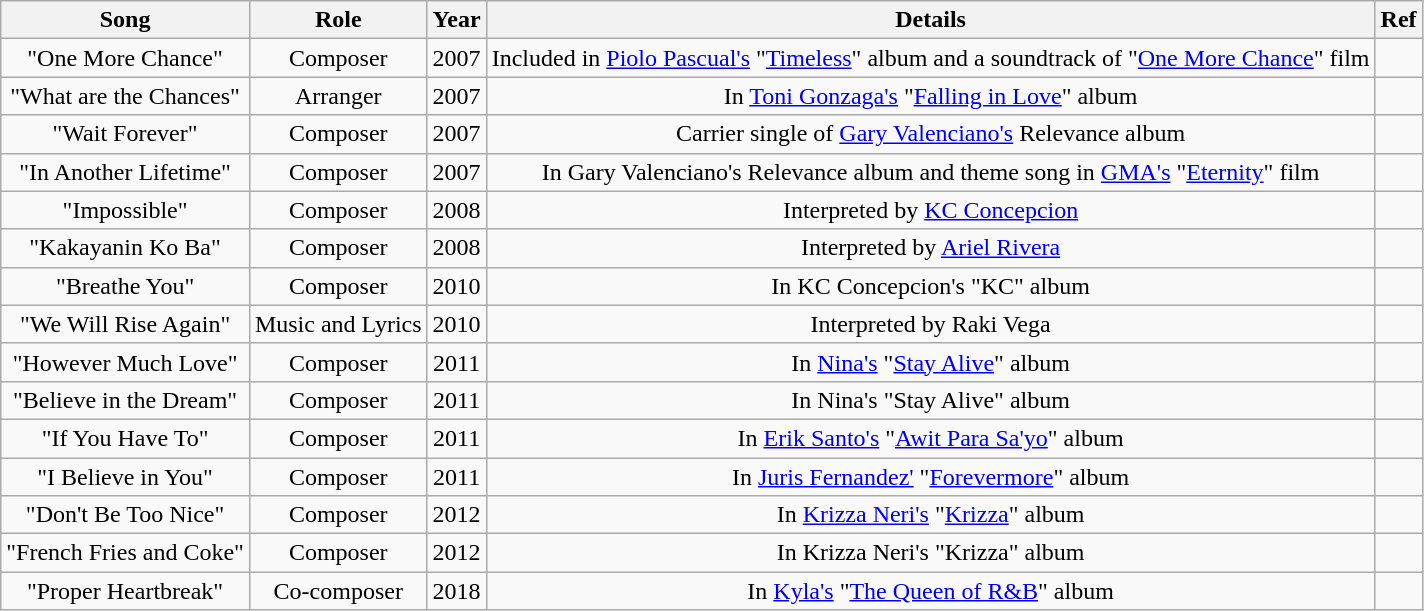<table class="wikitable sortable plainrowheaders" style="text-align:center;">
<tr>
<th>Song</th>
<th>Role</th>
<th>Year</th>
<th>Details</th>
<th>Ref</th>
</tr>
<tr>
<td>"One More Chance"</td>
<td>Composer</td>
<td>2007</td>
<td>Included in <a href='#'>Piolo Pascual's</a> "<a href='#'>Timeless</a>" album and a soundtrack of  "<a href='#'>One More Chance</a>" film</td>
<td></td>
</tr>
<tr>
<td>"What are the Chances"</td>
<td>Arranger</td>
<td>2007</td>
<td>In <a href='#'>Toni Gonzaga's</a> "<a href='#'>Falling in Love</a>" album</td>
<td></td>
</tr>
<tr>
<td>"Wait Forever"</td>
<td>Composer</td>
<td>2007</td>
<td>Carrier single of <a href='#'>Gary Valenciano's</a> Relevance album</td>
<td></td>
</tr>
<tr>
<td>"In Another Lifetime"</td>
<td>Composer</td>
<td>2007</td>
<td>In Gary Valenciano's Relevance album and theme song in <a href='#'>GMA's</a> "<a href='#'>Eternity</a>" film</td>
<td></td>
</tr>
<tr>
<td>"Impossible"</td>
<td>Composer</td>
<td>2008</td>
<td>Interpreted by <a href='#'>KC Concepcion</a></td>
<td></td>
</tr>
<tr>
<td>"Kakayanin Ko Ba"</td>
<td>Composer</td>
<td>2008</td>
<td>Interpreted by <a href='#'>Ariel Rivera</a></td>
<td></td>
</tr>
<tr>
<td>"Breathe You"</td>
<td>Composer</td>
<td>2010</td>
<td>In KC Concepcion's "KC" album</td>
<td></td>
</tr>
<tr>
<td>"We Will Rise Again"</td>
<td>Music and Lyrics</td>
<td>2010</td>
<td>Interpreted by Raki Vega</td>
<td></td>
</tr>
<tr>
<td>"However Much Love"</td>
<td>Composer</td>
<td>2011</td>
<td>In <a href='#'>Nina's</a> "<a href='#'>Stay Alive</a>" album</td>
<td></td>
</tr>
<tr>
<td>"Believe in the Dream"</td>
<td>Composer</td>
<td>2011</td>
<td>In Nina's "Stay Alive" album</td>
<td></td>
</tr>
<tr>
<td>"If You Have To"</td>
<td>Composer</td>
<td>2011</td>
<td>In <a href='#'>Erik Santo's</a> "<a href='#'>Awit Para Sa'yo</a>" album</td>
<td></td>
</tr>
<tr>
<td>"I Believe in You"</td>
<td>Composer</td>
<td>2011</td>
<td>In <a href='#'>Juris Fernandez'</a> "<a href='#'>Forevermore</a>" album</td>
<td></td>
</tr>
<tr>
<td>"Don't Be Too Nice"</td>
<td>Composer</td>
<td>2012</td>
<td>In <a href='#'>Krizza Neri's</a> "<a href='#'>Krizza</a>" album</td>
<td></td>
</tr>
<tr>
<td>"French Fries and Coke"</td>
<td>Composer</td>
<td>2012</td>
<td>In Krizza Neri's "Krizza" album</td>
<td></td>
</tr>
<tr>
<td>"Proper Heartbreak"</td>
<td>Co-composer</td>
<td>2018</td>
<td>In <a href='#'>Kyla's</a> "<a href='#'>The Queen of R&B</a>" album</td>
<td></td>
</tr>
</table>
